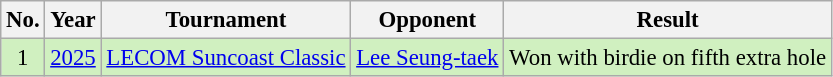<table class="wikitable" style="font-size:95%;">
<tr>
<th>No.</th>
<th>Year</th>
<th>Tournament</th>
<th>Opponent</th>
<th>Result</th>
</tr>
<tr style="background:#D0F0C0;">
<td align=center>1</td>
<td><a href='#'>2025</a></td>
<td><a href='#'>LECOM Suncoast Classic</a></td>
<td> <a href='#'>Lee Seung-taek</a></td>
<td>Won with birdie on fifth extra hole</td>
</tr>
</table>
